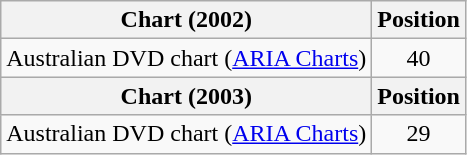<table class="wikitable">
<tr>
<th>Chart (2002)</th>
<th>Position</th>
</tr>
<tr>
<td>Australian DVD chart (<a href='#'>ARIA Charts</a>)</td>
<td align="center">40</td>
</tr>
<tr>
<th>Chart (2003)</th>
<th>Position</th>
</tr>
<tr>
<td>Australian DVD chart (<a href='#'>ARIA Charts</a>)</td>
<td align="center">29</td>
</tr>
</table>
